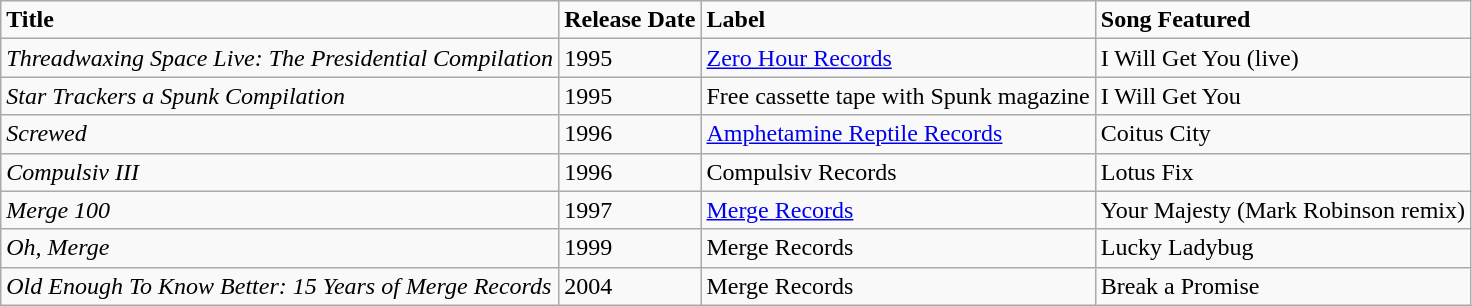<table class="wikitable">
<tr>
<td><strong>Title</strong></td>
<td><strong>Release Date</strong></td>
<td><strong>Label</strong></td>
<td><strong>Song Featured</strong></td>
</tr>
<tr>
<td><em>Threadwaxing Space Live: The Presidential Compilation</em></td>
<td>1995</td>
<td><a href='#'>Zero Hour Records</a></td>
<td>I Will Get You (live)</td>
</tr>
<tr>
<td><em>Star Trackers a Spunk Compilation</em></td>
<td>1995</td>
<td>Free cassette tape with Spunk magazine</td>
<td>I Will Get You</td>
</tr>
<tr>
<td><em>Screwed</em></td>
<td>1996</td>
<td><a href='#'>Amphetamine Reptile Records</a></td>
<td>Coitus City</td>
</tr>
<tr>
<td><em>Compulsiv III</em></td>
<td>1996</td>
<td>Compulsiv Records</td>
<td>Lotus Fix</td>
</tr>
<tr>
<td><em>Merge 100</em></td>
<td>1997</td>
<td><a href='#'>Merge Records</a></td>
<td>Your Majesty (Mark Robinson remix)</td>
</tr>
<tr>
<td><em>Oh, Merge</em></td>
<td>1999</td>
<td>Merge Records</td>
<td>Lucky Ladybug</td>
</tr>
<tr>
<td><em>Old Enough To Know Better: 15 Years of Merge Records</em></td>
<td>2004</td>
<td>Merge Records</td>
<td>Break a Promise</td>
</tr>
</table>
